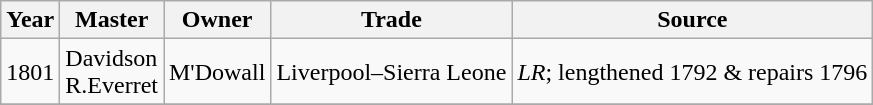<table class=" wikitable">
<tr>
<th>Year</th>
<th>Master</th>
<th>Owner</th>
<th>Trade</th>
<th>Source</th>
</tr>
<tr>
<td>1801</td>
<td>Davidson<br>R.Everret</td>
<td>M'Dowall</td>
<td>Liverpool–Sierra Leone</td>
<td><em>LR</em>; lengthened 1792 & repairs 1796</td>
</tr>
<tr>
</tr>
</table>
